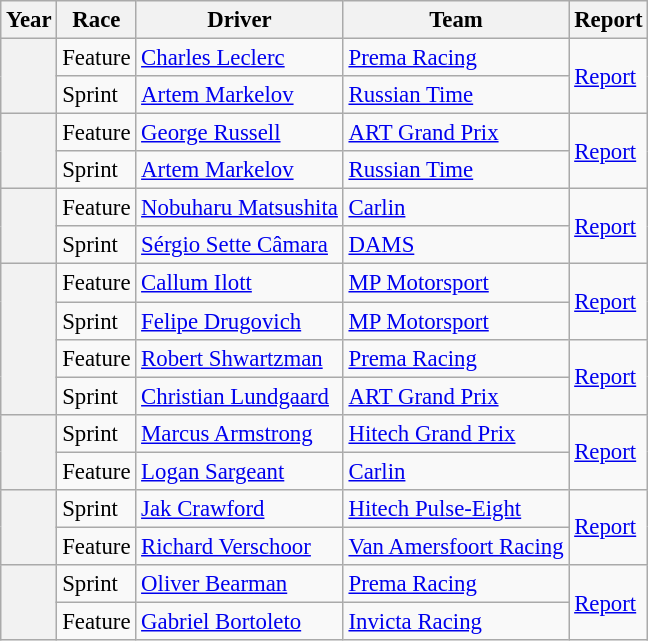<table class="wikitable" style="font-size:95%;">
<tr>
<th>Year</th>
<th>Race</th>
<th>Driver</th>
<th>Team</th>
<th>Report</th>
</tr>
<tr>
<th rowspan=2></th>
<td>Feature</td>
<td> <a href='#'>Charles Leclerc</a></td>
<td><a href='#'>Prema Racing</a></td>
<td rowspan=2><a href='#'>Report</a></td>
</tr>
<tr>
<td>Sprint</td>
<td> <a href='#'>Artem Markelov</a></td>
<td><a href='#'>Russian Time</a></td>
</tr>
<tr>
<th rowspan=2></th>
<td>Feature</td>
<td> <a href='#'>George Russell</a></td>
<td><a href='#'>ART Grand Prix</a></td>
<td rowspan=2><a href='#'>Report</a></td>
</tr>
<tr>
<td>Sprint</td>
<td> <a href='#'>Artem Markelov</a></td>
<td><a href='#'>Russian Time</a></td>
</tr>
<tr>
<th rowspan=2></th>
<td>Feature</td>
<td> <a href='#'>Nobuharu Matsushita</a></td>
<td><a href='#'>Carlin</a></td>
<td rowspan=2><a href='#'>Report</a></td>
</tr>
<tr>
<td>Sprint</td>
<td> <a href='#'>Sérgio Sette Câmara</a></td>
<td><a href='#'>DAMS</a></td>
</tr>
<tr>
<th rowspan=4></th>
<td>Feature</td>
<td> <a href='#'>Callum Ilott</a></td>
<td><a href='#'>MP Motorsport</a></td>
<td rowspan=2><a href='#'>Report</a></td>
</tr>
<tr>
<td>Sprint</td>
<td> <a href='#'>Felipe Drugovich</a></td>
<td><a href='#'>MP Motorsport</a></td>
</tr>
<tr>
<td>Feature</td>
<td> <a href='#'>Robert Shwartzman</a></td>
<td><a href='#'>Prema Racing</a></td>
<td rowspan=2><a href='#'>Report</a></td>
</tr>
<tr>
<td>Sprint</td>
<td> <a href='#'>Christian Lundgaard</a></td>
<td><a href='#'>ART Grand Prix</a></td>
</tr>
<tr>
<th rowspan=2></th>
<td>Sprint</td>
<td> <a href='#'>Marcus Armstrong</a></td>
<td><a href='#'>Hitech Grand Prix</a></td>
<td rowspan=2><a href='#'>Report</a></td>
</tr>
<tr>
<td>Feature</td>
<td> <a href='#'>Logan Sargeant</a></td>
<td><a href='#'>Carlin</a></td>
</tr>
<tr>
<th rowspan=2></th>
<td>Sprint</td>
<td> <a href='#'>Jak Crawford</a></td>
<td><a href='#'>Hitech Pulse-Eight</a></td>
<td rowspan=2><a href='#'>Report</a></td>
</tr>
<tr>
<td>Feature</td>
<td> <a href='#'>Richard Verschoor</a></td>
<td><a href='#'>Van Amersfoort Racing</a></td>
</tr>
<tr>
<th rowspan=2></th>
<td>Sprint</td>
<td> <a href='#'>Oliver Bearman</a></td>
<td><a href='#'>Prema Racing</a></td>
<td rowspan=2><a href='#'>Report</a></td>
</tr>
<tr>
<td>Feature</td>
<td> <a href='#'>Gabriel Bortoleto</a></td>
<td><a href='#'>Invicta Racing</a></td>
</tr>
</table>
